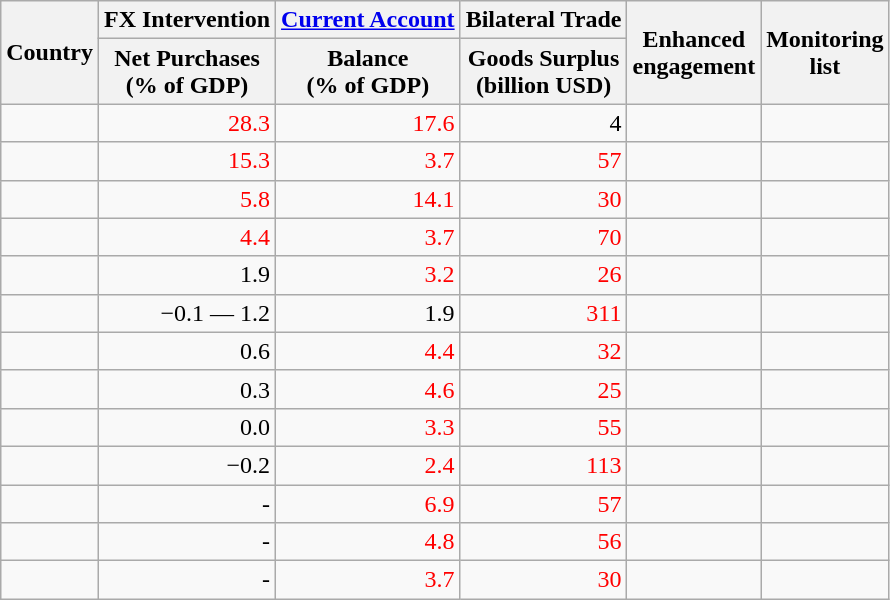<table class="wikitable sortable mw-collapsible mw-collapsed" style="text-align:right;">
<tr>
<th rowspan="2">Country</th>
<th>FX Intervention</th>
<th><a href='#'>Current Account</a></th>
<th>Bilateral Trade</th>
<th rowspan=2>Enhanced<br>engagement</th>
<th rowspan=2>Monitoring <br> list</th>
</tr>
<tr>
<th>Net Purchases<br>(% of GDP)<br></th>
<th>Balance<br>(% of GDP)<br></th>
<th>Goods Surplus<br>(billion USD)<br></th>
</tr>
<tr>
<td style="text-align:left;"></td>
<td style="font-weigbt:bold; color:red;">28.3</td>
<td style="font-weigbt:bold; color:red;">17.6</td>
<td>4</td>
<td></td>
<td></td>
</tr>
<tr>
<td style="text-align:left;"></td>
<td style="font-weigbt:bold; color:red;">15.3</td>
<td style="font-weigbt:bold; color:red;">3.7</td>
<td style="font-weigbt:bold; color:red;">57</td>
<td></td>
<td></td>
</tr>
<tr>
<td style="text-align:left;"></td>
<td style="font-weigbt:bold; color:red;">5.8</td>
<td style="font-weigbt:bold; color:red;">14.1</td>
<td style="font-weigbt:bold; color:red;">30</td>
<td></td>
<td></td>
</tr>
<tr>
<td style="text-align:left;"></td>
<td style="font-weigbt:bold; color:red;">4.4</td>
<td style="font-weigbt:bold; color:red;">3.7</td>
<td style="font-weigbt:bold; color:red;">70</td>
<td></td>
<td></td>
</tr>
<tr>
<td style="text-align:left;"></td>
<td>1.9</td>
<td style="font-weigbt:bold; color:red;">3.2</td>
<td style="font-weigbt:bold; color:red;">26</td>
<td></td>
<td></td>
</tr>
<tr>
<td style="text-align:left;"></td>
<td>−0.1 — 1.2</td>
<td>1.9</td>
<td style="font-weigbt:bold; color:red;">311</td>
<td></td>
<td></td>
</tr>
<tr>
<td style="text-align:left;"></td>
<td>0.6</td>
<td style="font-weigbt:bold; color:red;">4.4</td>
<td style="font-weigbt:bold; color:red;">32</td>
<td></td>
<td></td>
</tr>
<tr>
<td style="text-align:left;"></td>
<td>0.3</td>
<td style="font-weigbt:bold; color:red;">4.6</td>
<td style="font-weigbt:bold; color:red;">25</td>
<td></td>
<td></td>
</tr>
<tr>
<td style="text-align:left;"></td>
<td>0.0</td>
<td style="font-weigbt:bold; color:red;">3.3</td>
<td style="font-weigbt:bold; color:red;">55</td>
<td></td>
<td></td>
</tr>
<tr>
<td style="text-align:left;"></td>
<td>−0.2</td>
<td style="font-weigbt:bold; color:red;">2.4</td>
<td style="font-weigbt:bold; color:red;">113</td>
<td></td>
<td></td>
</tr>
<tr>
<td style="text-align:left;"></td>
<td>-</td>
<td style="font-weigbt:bold; color:red;">6.9</td>
<td style="font-weigbt:bold; color:red;">57</td>
<td></td>
<td></td>
</tr>
<tr>
<td style="text-align:left;"></td>
<td>-</td>
<td style="font-weigbt:bold; color:red;">4.8</td>
<td style="font-weigbt:bold; color:red;">56</td>
<td></td>
<td></td>
</tr>
<tr>
<td style="text-align:left;"></td>
<td>-</td>
<td style="font-weigbt:bold; color:red;">3.7</td>
<td style="font-weigbt:bold; color:red;">30</td>
<td></td>
<td></td>
</tr>
</table>
